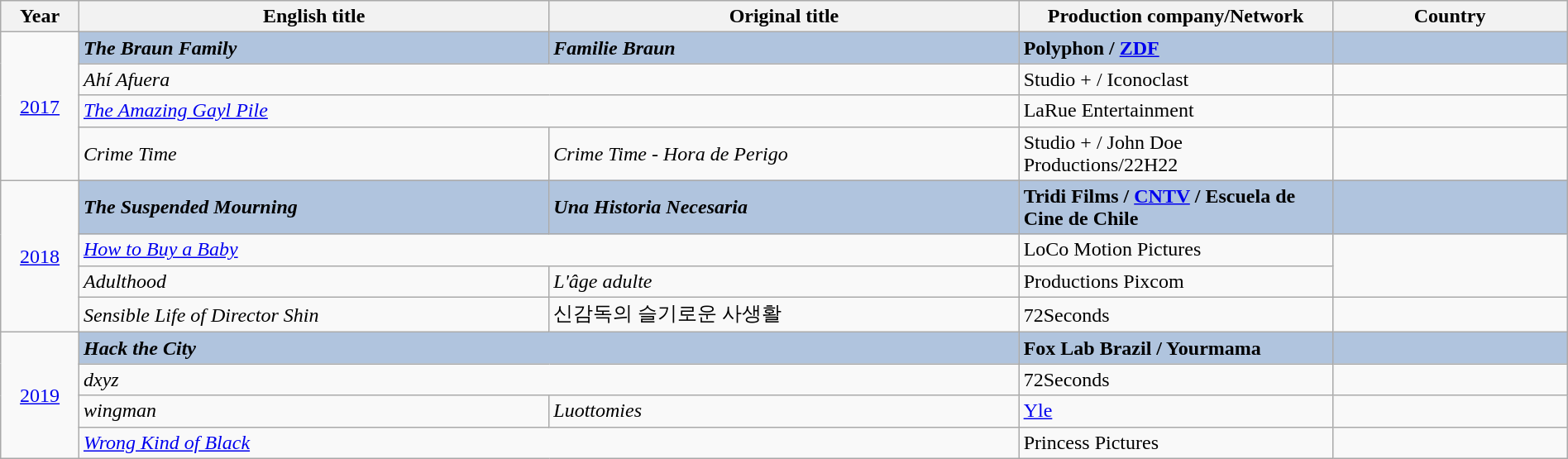<table class="wikitable" width="100%" border="1" cellpadding="5" cellspacing="0">
<tr>
<th width=5%>Year</th>
<th width=30%>English title</th>
<th width=30%>Original title</th>
<th width=20%><strong>Production company/Network</strong></th>
<th width=15%><strong>Country</strong></th>
</tr>
<tr>
<td rowspan="4" style="text-align:center;"><a href='#'>2017</a><br></td>
<td style="background:#B0C4DE;"><strong><em>The Braun Family</em></strong></td>
<td style="background:#B0C4DE;"><strong><em>Familie Braun</em></strong></td>
<td style="background:#B0C4DE;"><strong>Polyphon / <a href='#'>ZDF</a></strong></td>
<td style="background:#B0C4DE;"><strong></strong></td>
</tr>
<tr>
<td colspan="2"><em>Ahí Afuera</em></td>
<td>Studio + / Iconoclast</td>
<td></td>
</tr>
<tr>
<td colspan="2"><em><a href='#'>The Amazing Gayl Pile</a></em></td>
<td>LaRue Entertainment</td>
<td></td>
</tr>
<tr>
<td><em>Crime Time</em></td>
<td><em>Crime Time - Hora de Perigo</em></td>
<td>Studio + / John Doe Productions/22H22</td>
<td></td>
</tr>
<tr>
<td rowspan="4" style="text-align:center;"><a href='#'>2018</a><br></td>
<td style="background:#B0C4DE;"><strong><em>The Suspended Mourning</em></strong></td>
<td style="background:#B0C4DE;"><strong><em>Una Historia Necesaria</em></strong></td>
<td style="background:#B0C4DE;"><strong>Tridi Films / <a href='#'>CNTV</a> / Escuela de Cine de Chile</strong></td>
<td style="background:#B0C4DE;"><strong></strong></td>
</tr>
<tr>
<td colspan="2"><em><a href='#'>How to Buy a Baby</a></em></td>
<td>LoCo Motion Pictures</td>
<td rowspan="2"></td>
</tr>
<tr>
<td><em>Adulthood</em></td>
<td><em>L'âge adulte</em></td>
<td>Productions Pixcom</td>
</tr>
<tr>
<td><em>Sensible Life of Director Shin</em></td>
<td>신감독의 슬기로운 사생활</td>
<td>72Seconds</td>
<td></td>
</tr>
<tr>
<td rowspan="4" style="text-align:center;"><a href='#'>2019</a><br></td>
<td colspan="2" style="background:#B0C4DE;"><strong><em>Hack the City</em></strong></td>
<td style="background:#B0C4DE;"><strong>Fox Lab Brazil / Yourmama</strong></td>
<td style="background:#B0C4DE;"><strong></strong></td>
</tr>
<tr>
<td colspan="2"><em>dxyz</em></td>
<td>72Seconds</td>
<td></td>
</tr>
<tr>
<td><em>wingman</em></td>
<td><em>Luottomies</em></td>
<td><a href='#'>Yle</a></td>
<td></td>
</tr>
<tr>
<td colspan="2"><em><a href='#'>Wrong Kind of Black</a></em></td>
<td>Princess Pictures</td>
<td></td>
</tr>
</table>
